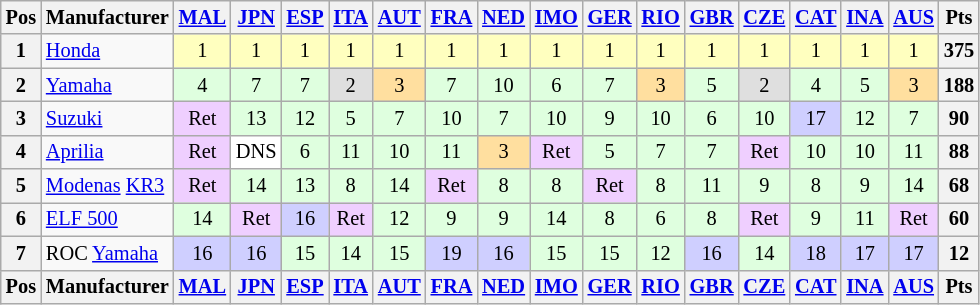<table class="wikitable" style="font-size: 85%; text-align:center">
<tr valign="top">
<th valign="middle">Pos</th>
<th valign="middle">Manufacturer</th>
<th><a href='#'>MAL</a><br></th>
<th><a href='#'>JPN</a><br></th>
<th><a href='#'>ESP</a><br></th>
<th><a href='#'>ITA</a><br></th>
<th><a href='#'>AUT</a><br></th>
<th><a href='#'>FRA</a><br></th>
<th><a href='#'>NED</a><br></th>
<th><a href='#'>IMO</a><br></th>
<th><a href='#'>GER</a><br></th>
<th><a href='#'>RIO</a><br></th>
<th><a href='#'>GBR</a><br></th>
<th><a href='#'>CZE</a><br></th>
<th><a href='#'>CAT</a><br></th>
<th><a href='#'>INA</a><br></th>
<th><a href='#'>AUS</a><br></th>
<th valign="middle">Pts</th>
</tr>
<tr>
<th>1</th>
<td align="left"> <a href='#'>Honda</a></td>
<td style="background:#ffffbf;">1</td>
<td style="background:#ffffbf;">1</td>
<td style="background:#ffffbf;">1</td>
<td style="background:#ffffbf;">1</td>
<td style="background:#ffffbf;">1</td>
<td style="background:#ffffbf;">1</td>
<td style="background:#ffffbf;">1</td>
<td style="background:#ffffbf;">1</td>
<td style="background:#ffffbf;">1</td>
<td style="background:#ffffbf;">1</td>
<td style="background:#ffffbf;">1</td>
<td style="background:#ffffbf;">1</td>
<td style="background:#ffffbf;">1</td>
<td style="background:#ffffbf;">1</td>
<td style="background:#ffffbf;">1</td>
<th>375</th>
</tr>
<tr>
<th>2</th>
<td align="left"> <a href='#'>Yamaha</a></td>
<td style="background:#dfffdf;">4</td>
<td style="background:#dfffdf;">7</td>
<td style="background:#dfffdf;">7</td>
<td style="background:#dfdfdf;">2</td>
<td style="background:#ffdf9f;">3</td>
<td style="background:#dfffdf;">7</td>
<td style="background:#dfffdf;">10</td>
<td style="background:#dfffdf;">6</td>
<td style="background:#dfffdf;">7</td>
<td style="background:#ffdf9f;">3</td>
<td style="background:#dfffdf;">5</td>
<td style="background:#dfdfdf;">2</td>
<td style="background:#dfffdf;">4</td>
<td style="background:#dfffdf;">5</td>
<td style="background:#ffdf9f;">3</td>
<th>188</th>
</tr>
<tr>
<th>3</th>
<td align="left"> <a href='#'>Suzuki</a></td>
<td style="background:#efcfff;">Ret</td>
<td style="background:#dfffdf;">13</td>
<td style="background:#dfffdf;">12</td>
<td style="background:#dfffdf;">5</td>
<td style="background:#dfffdf;">7</td>
<td style="background:#dfffdf;">10</td>
<td style="background:#dfffdf;">7</td>
<td style="background:#dfffdf;">10</td>
<td style="background:#dfffdf;">9</td>
<td style="background:#dfffdf;">10</td>
<td style="background:#dfffdf;">6</td>
<td style="background:#dfffdf;">10</td>
<td style="background:#cfcfff;">17</td>
<td style="background:#dfffdf;">12</td>
<td style="background:#dfffdf;">7</td>
<th>90</th>
</tr>
<tr>
<th>4</th>
<td align="left"> <a href='#'>Aprilia</a></td>
<td style="background:#efcfff;">Ret</td>
<td style="background:#ffffff;">DNS</td>
<td style="background:#dfffdf;">6</td>
<td style="background:#dfffdf;">11</td>
<td style="background:#dfffdf;">10</td>
<td style="background:#dfffdf;">11</td>
<td style="background:#ffdf9f;">3</td>
<td style="background:#efcfff;">Ret</td>
<td style="background:#dfffdf;">5</td>
<td style="background:#dfffdf;">7</td>
<td style="background:#dfffdf;">7</td>
<td style="background:#efcfff;">Ret</td>
<td style="background:#dfffdf;">10</td>
<td style="background:#dfffdf;">10</td>
<td style="background:#dfffdf;">11</td>
<th>88</th>
</tr>
<tr>
<th>5</th>
<td align="left"> <a href='#'>Modenas</a> <a href='#'>KR3</a></td>
<td style="background:#efcfff;">Ret</td>
<td style="background:#dfffdf;">14</td>
<td style="background:#dfffdf;">13</td>
<td style="background:#dfffdf;">8</td>
<td style="background:#dfffdf;">14</td>
<td style="background:#efcfff;">Ret</td>
<td style="background:#dfffdf;">8</td>
<td style="background:#dfffdf;">8</td>
<td style="background:#efcfff;">Ret</td>
<td style="background:#dfffdf;">8</td>
<td style="background:#dfffdf;">11</td>
<td style="background:#dfffdf;">9</td>
<td style="background:#dfffdf;">8</td>
<td style="background:#dfffdf;">9</td>
<td style="background:#dfffdf;">14</td>
<th>68</th>
</tr>
<tr>
<th>6</th>
<td align="left"> <a href='#'>ELF 500</a></td>
<td style="background:#dfffdf;">14</td>
<td style="background:#efcfff;">Ret</td>
<td style="background:#cfcfff;">16</td>
<td style="background:#efcfff;">Ret</td>
<td style="background:#dfffdf;">12</td>
<td style="background:#dfffdf;">9</td>
<td style="background:#dfffdf;">9</td>
<td style="background:#dfffdf;">14</td>
<td style="background:#dfffdf;">8</td>
<td style="background:#dfffdf;">6</td>
<td style="background:#dfffdf;">8</td>
<td style="background:#efcfff;">Ret</td>
<td style="background:#dfffdf;">9</td>
<td style="background:#dfffdf;">11</td>
<td style="background:#efcfff;">Ret</td>
<th>60</th>
</tr>
<tr>
<th>7</th>
<td align="left"> ROC <a href='#'>Yamaha</a></td>
<td style="background:#cfcfff;">16</td>
<td style="background:#cfcfff;">16</td>
<td style="background:#dfffdf;">15</td>
<td style="background:#dfffdf;">14</td>
<td style="background:#dfffdf;">15</td>
<td style="background:#cfcfff;">19</td>
<td style="background:#cfcfff;">16</td>
<td style="background:#dfffdf;">15</td>
<td style="background:#dfffdf;">15</td>
<td style="background:#dfffdf;">12</td>
<td style="background:#cfcfff;">16</td>
<td style="background:#dfffdf;">14</td>
<td style="background:#cfcfff;">18</td>
<td style="background:#cfcfff;">17</td>
<td style="background:#cfcfff;">17</td>
<th>12</th>
</tr>
<tr valign="top">
<th valign="middle">Pos</th>
<th valign="middle">Manufacturer</th>
<th><a href='#'>MAL</a><br></th>
<th><a href='#'>JPN</a><br></th>
<th><a href='#'>ESP</a><br></th>
<th><a href='#'>ITA</a><br></th>
<th><a href='#'>AUT</a><br></th>
<th><a href='#'>FRA</a><br></th>
<th><a href='#'>NED</a><br></th>
<th><a href='#'>IMO</a><br></th>
<th><a href='#'>GER</a><br></th>
<th><a href='#'>RIO</a><br></th>
<th><a href='#'>GBR</a><br></th>
<th><a href='#'>CZE</a><br></th>
<th><a href='#'>CAT</a><br></th>
<th><a href='#'>INA</a><br></th>
<th><a href='#'>AUS</a><br></th>
<th valign="middle">Pts</th>
</tr>
</table>
